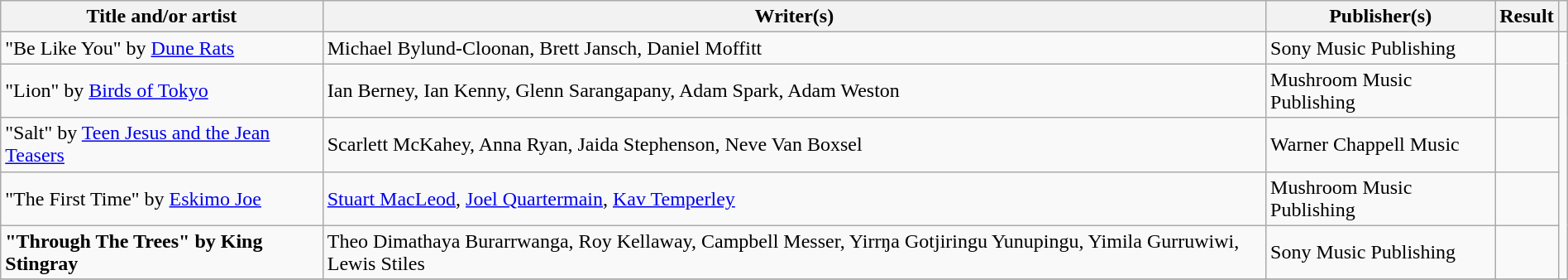<table class="wikitable" width=100%>
<tr>
<th scope="col">Title and/or artist</th>
<th scope="col">Writer(s)</th>
<th scope="col">Publisher(s)</th>
<th scope="col">Result</th>
<th scope="col"></th>
</tr>
<tr>
<td>"Be Like You" by <a href='#'>Dune Rats</a></td>
<td>Michael Bylund-Cloonan, Brett Jansch, Daniel Moffitt</td>
<td>Sony Music Publishing</td>
<td></td>
<td rowspan="5"></td>
</tr>
<tr>
<td>"Lion" by <a href='#'>Birds of Tokyo</a></td>
<td>Ian Berney, Ian Kenny, Glenn Sarangapany, Adam Spark, Adam Weston</td>
<td>Mushroom Music Publishing</td>
<td></td>
</tr>
<tr>
<td>"Salt" by <a href='#'>Teen Jesus and the Jean Teasers</a></td>
<td>Scarlett McKahey, Anna Ryan, Jaida Stephenson, Neve Van Boxsel</td>
<td>Warner Chappell Music</td>
<td></td>
</tr>
<tr>
<td>"The First Time" by <a href='#'>Eskimo Joe</a></td>
<td><a href='#'>Stuart MacLeod</a>, <a href='#'>Joel Quartermain</a>, <a href='#'>Kav Temperley</a></td>
<td>Mushroom Music Publishing</td>
<td></td>
</tr>
<tr>
<td><strong>"Through The Trees" by King Stingray</strong></td>
<td>Theo Dimathaya Burarrwanga, Roy Kellaway, Campbell Messer, Yirrŋa Gotjiringu Yunupingu, Yimila Gurruwiwi, Lewis Stiles</td>
<td>Sony Music Publishing</td>
<td></td>
</tr>
<tr>
</tr>
</table>
